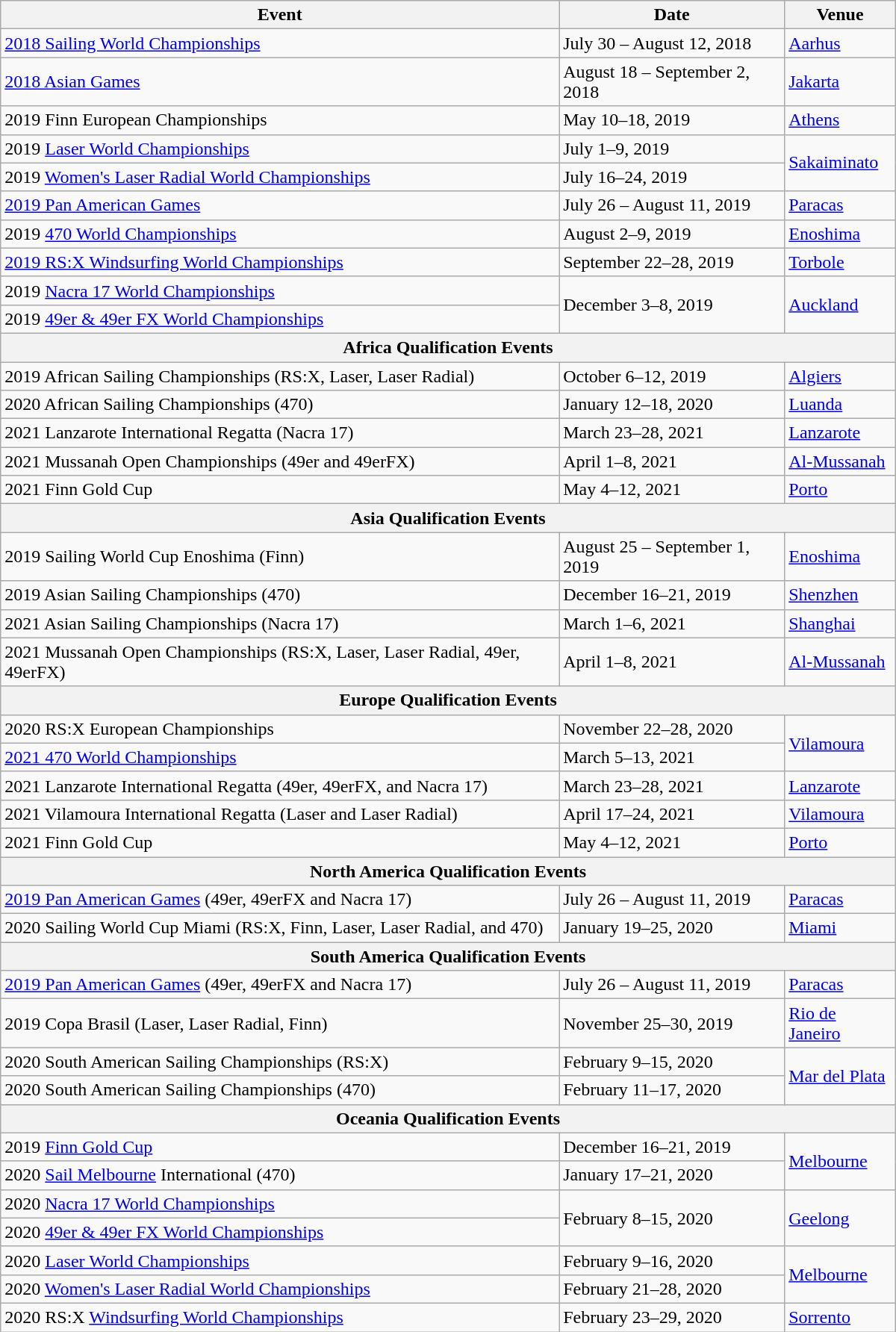<table class="wikitable" style="width:800px;">
<tr>
<th>Event</th>
<th>Date</th>
<th>Venue</th>
</tr>
<tr>
<td><a href='#'>2018 Sailing World Championships</a></td>
<td>July 30 – August 12, 2018</td>
<td> <a href='#'>Aarhus</a></td>
</tr>
<tr>
<td><a href='#'>2018 Asian Games</a></td>
<td>August 18 – September 2, 2018</td>
<td> <a href='#'>Jakarta</a></td>
</tr>
<tr>
<td>2019 Finn European Championships</td>
<td>May 10–18, 2019</td>
<td> <a href='#'>Athens</a></td>
</tr>
<tr>
<td>2019 <a href='#'>Laser World Championships</a></td>
<td>July 1–9, 2019</td>
<td rowspan=2> <a href='#'>Sakaiminato</a></td>
</tr>
<tr>
<td>2019 <a href='#'>Women's Laser Radial World Championships</a></td>
<td>July 16–24, 2019</td>
</tr>
<tr>
<td><a href='#'>2019 Pan American Games</a></td>
<td>July 26 – August 11, 2019</td>
<td> <a href='#'>Paracas</a></td>
</tr>
<tr>
<td>2019 <a href='#'>470 World Championships</a></td>
<td>August 2–9, 2019</td>
<td> <a href='#'>Enoshima</a></td>
</tr>
<tr>
<td><a href='#'>2019 RS:X Windsurfing World Championships</a></td>
<td>September 22–28, 2019</td>
<td> <a href='#'>Torbole</a></td>
</tr>
<tr>
<td>2019 <a href='#'>Nacra 17 World Championships</a></td>
<td rowspan=2>December 3–8, 2019</td>
<td rowspan=2> <a href='#'>Auckland</a></td>
</tr>
<tr>
<td>2019 <a href='#'>49er & 49er FX World Championships</a></td>
</tr>
<tr>
<th colspan=3>Africa Qualification Events</th>
</tr>
<tr>
<td>2019 African Sailing Championships (RS:X, Laser, Laser Radial)</td>
<td>October 6–12, 2019</td>
<td> <a href='#'>Algiers</a></td>
</tr>
<tr>
<td>2020 African Sailing Championships (470)</td>
<td>January 12–18, 2020</td>
<td> <a href='#'>Luanda</a></td>
</tr>
<tr>
<td>2021 Lanzarote International Regatta (Nacra 17)</td>
<td>March 23–28, 2021</td>
<td> <a href='#'>Lanzarote</a></td>
</tr>
<tr>
<td>2021 Mussanah Open Championships (49er and 49erFX)</td>
<td>April 1–8, 2021</td>
<td> <a href='#'>Al-Mussanah</a></td>
</tr>
<tr>
<td>2021 Finn Gold Cup</td>
<td>May 4–12, 2021</td>
<td> <a href='#'>Porto</a></td>
</tr>
<tr>
<th colspan=3>Asia Qualification Events</th>
</tr>
<tr>
<td>2019 Sailing World Cup Enoshima (Finn)</td>
<td>August 25 – September 1, 2019</td>
<td> <a href='#'>Enoshima</a></td>
</tr>
<tr>
<td>2019 Asian Sailing Championships (470)</td>
<td>December 16–21, 2019</td>
<td> <a href='#'>Shenzhen</a></td>
</tr>
<tr>
<td>2021 Asian Sailing Championships (Nacra 17)</td>
<td>March 1–6, 2021</td>
<td> <a href='#'>Shanghai</a></td>
</tr>
<tr>
<td>2021 Mussanah Open Championships (RS:X, Laser, Laser Radial, 49er, 49erFX)</td>
<td>April 1–8, 2021</td>
<td> <a href='#'>Al-Mussanah</a></td>
</tr>
<tr>
<th colspan=3>Europe Qualification Events</th>
</tr>
<tr>
<td>2020 RS:X European Championships</td>
<td>November 22–28, 2020</td>
<td rowspan=2> <a href='#'>Vilamoura</a></td>
</tr>
<tr>
<td><a href='#'>2021 470 World Championships</a></td>
<td>March 5–13, 2021</td>
</tr>
<tr>
<td>2021 Lanzarote International Regatta (49er, 49erFX, and Nacra 17)</td>
<td>March 23–28, 2021</td>
<td> <a href='#'>Lanzarote</a></td>
</tr>
<tr>
<td>2021 Vilamoura International Regatta (Laser and Laser Radial)</td>
<td>April 17–24, 2021</td>
<td> <a href='#'>Vilamoura</a></td>
</tr>
<tr>
<td>2021 Finn Gold Cup</td>
<td>May 4–12, 2021</td>
<td> <a href='#'>Porto</a></td>
</tr>
<tr>
<th colspan=3>North America Qualification Events</th>
</tr>
<tr>
<td><a href='#'>2019 Pan American Games</a> (49er, 49erFX and Nacra 17)</td>
<td>July 26 – August 11, 2019</td>
<td> <a href='#'>Paracas</a></td>
</tr>
<tr>
<td>2020 Sailing World Cup Miami (RS:X, Finn, Laser, Laser Radial, and 470)</td>
<td>January 19–25, 2020</td>
<td> <a href='#'>Miami</a></td>
</tr>
<tr>
<th colspan=3>South America Qualification Events</th>
</tr>
<tr>
<td><a href='#'>2019 Pan American Games</a> (49er, 49erFX and Nacra 17)</td>
<td>July 26 – August 11, 2019</td>
<td> <a href='#'>Paracas</a></td>
</tr>
<tr>
<td>2019 Copa Brasil (Laser, Laser Radial, Finn)</td>
<td>November 25–30, 2019</td>
<td> <a href='#'>Rio de Janeiro</a></td>
</tr>
<tr>
<td>2020 South American Sailing Championships (RS:X)</td>
<td>February 9–15, 2020</td>
<td rowspan=2> <a href='#'>Mar del Plata</a></td>
</tr>
<tr>
<td>2020 South American Sailing Championships (470)</td>
<td>February 11–17, 2020</td>
</tr>
<tr>
<th colspan=3>Oceania Qualification Events</th>
</tr>
<tr>
<td>2019 <a href='#'>Finn Gold Cup</a></td>
<td>December 16–21, 2019</td>
<td rowspan=2> <a href='#'>Melbourne</a></td>
</tr>
<tr>
<td>2020 <a href='#'>Sail Melbourne</a> International (470)</td>
<td>January 17–21, 2020</td>
</tr>
<tr>
<td>2020 <a href='#'>Nacra 17 World Championships</a></td>
<td rowspan=2>February 8–15, 2020</td>
<td rowspan=2> <a href='#'>Geelong</a></td>
</tr>
<tr>
<td>2020 <a href='#'>49er & 49er FX World Championships</a></td>
</tr>
<tr>
<td>2020 <a href='#'>Laser World Championships</a></td>
<td>February 9–16, 2020</td>
<td rowspan=2> <a href='#'>Melbourne</a></td>
</tr>
<tr>
<td>2020 <a href='#'>Women's Laser Radial World Championships</a></td>
<td>February 21–28, 2020</td>
</tr>
<tr>
<td>2020 RS:X <a href='#'>Windsurfing World Championships</a></td>
<td>February 23–29, 2020</td>
<td> <a href='#'>Sorrento</a></td>
</tr>
</table>
